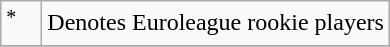<table class="wikitable">
<tr>
<td style="width:20px;"><sup>*</sup></td>
<td>Denotes Euroleague rookie players</td>
</tr>
<tr>
</tr>
</table>
